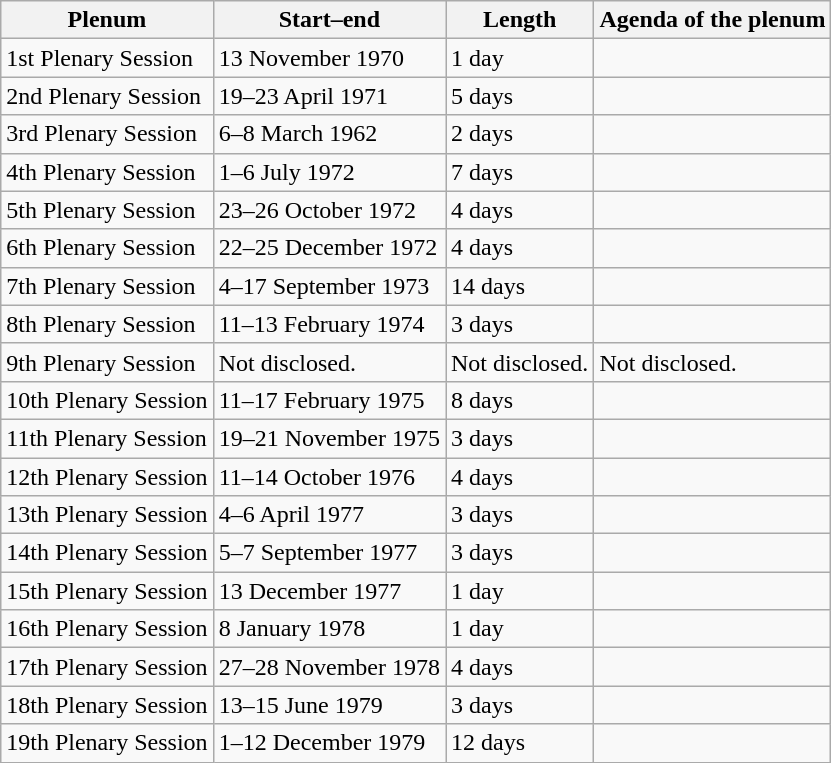<table class="wikitable">
<tr>
<th scope="col">Plenum</th>
<th scope="col">Start–end</th>
<th scope="col">Length</th>
<th scope="col">Agenda of the plenum</th>
</tr>
<tr>
<td>1st Plenary Session</td>
<td>13 November 1970</td>
<td>1 day</td>
<td></td>
</tr>
<tr>
<td>2nd Plenary Session</td>
<td>19–23 April 1971</td>
<td>5 days</td>
<td></td>
</tr>
<tr>
<td>3rd Plenary Session</td>
<td>6–8 March 1962</td>
<td>2 days</td>
<td></td>
</tr>
<tr>
<td>4th Plenary Session</td>
<td>1–6 July 1972</td>
<td>7 days</td>
<td></td>
</tr>
<tr>
<td>5th Plenary Session</td>
<td>23–26 October 1972</td>
<td>4 days</td>
<td></td>
</tr>
<tr>
<td>6th Plenary Session</td>
<td>22–25 December 1972</td>
<td>4 days</td>
<td></td>
</tr>
<tr>
<td>7th Plenary Session</td>
<td>4–17 September 1973</td>
<td>14 days</td>
<td></td>
</tr>
<tr>
<td>8th Plenary Session</td>
<td>11–13 February 1974</td>
<td>3 days</td>
<td></td>
</tr>
<tr>
<td>9th Plenary Session</td>
<td>Not disclosed.</td>
<td>Not disclosed.</td>
<td>Not disclosed.</td>
</tr>
<tr>
<td>10th Plenary Session</td>
<td>11–17 February 1975</td>
<td>8 days</td>
<td></td>
</tr>
<tr>
<td>11th Plenary Session</td>
<td>19–21 November 1975</td>
<td>3 days</td>
<td></td>
</tr>
<tr>
<td>12th Plenary Session</td>
<td>11–14 October 1976</td>
<td>4 days</td>
<td></td>
</tr>
<tr>
<td>13th Plenary Session</td>
<td>4–6 April 1977</td>
<td>3 days</td>
<td></td>
</tr>
<tr>
<td>14th Plenary Session</td>
<td>5–7 September 1977</td>
<td>3 days</td>
<td></td>
</tr>
<tr>
<td>15th Plenary Session</td>
<td>13 December 1977</td>
<td>1 day</td>
<td></td>
</tr>
<tr>
<td>16th Plenary Session</td>
<td>8 January 1978</td>
<td>1 day</td>
<td></td>
</tr>
<tr>
<td>17th Plenary Session</td>
<td>27–28 November 1978</td>
<td>4 days</td>
<td></td>
</tr>
<tr>
<td>18th Plenary Session</td>
<td>13–15 June 1979</td>
<td>3 days</td>
<td></td>
</tr>
<tr>
<td>19th Plenary Session</td>
<td>1–12 December 1979</td>
<td>12 days</td>
<td></td>
</tr>
</table>
